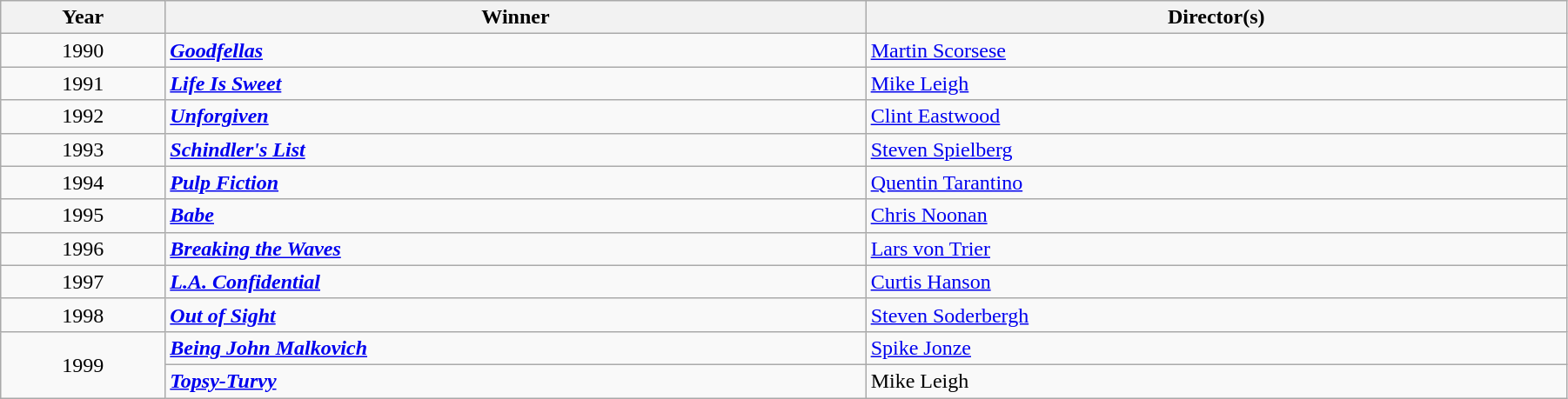<table class="wikitable" width="95%" cellpadding="5">
<tr>
<th width="100"><strong>Year</strong></th>
<th width="450"><strong>Winner</strong></th>
<th width="450"><strong>Director(s)</strong></th>
</tr>
<tr>
<td style="text-align:center;">1990</td>
<td><strong><em><a href='#'>Goodfellas</a></em></strong></td>
<td><a href='#'>Martin Scorsese</a></td>
</tr>
<tr>
<td style="text-align:center;">1991</td>
<td><strong><em><a href='#'>Life Is Sweet</a></em></strong></td>
<td><a href='#'>Mike Leigh</a></td>
</tr>
<tr>
<td style="text-align:center;">1992</td>
<td><strong><em><a href='#'>Unforgiven</a></em></strong></td>
<td><a href='#'>Clint Eastwood</a></td>
</tr>
<tr>
<td style="text-align:center;">1993</td>
<td><strong><em><a href='#'>Schindler's List</a></em></strong></td>
<td><a href='#'>Steven Spielberg</a></td>
</tr>
<tr>
<td style="text-align:center;">1994</td>
<td><strong><em><a href='#'>Pulp Fiction</a></em></strong></td>
<td><a href='#'>Quentin Tarantino</a></td>
</tr>
<tr>
<td style="text-align:center;">1995</td>
<td><strong><em><a href='#'>Babe</a></em></strong></td>
<td><a href='#'>Chris Noonan</a></td>
</tr>
<tr>
<td style="text-align:center;">1996</td>
<td><strong><em><a href='#'>Breaking the Waves</a></em></strong></td>
<td><a href='#'>Lars von Trier</a></td>
</tr>
<tr>
<td style="text-align:center;">1997</td>
<td><strong><em><a href='#'>L.A. Confidential</a></em></strong></td>
<td><a href='#'>Curtis Hanson</a></td>
</tr>
<tr>
<td style="text-align:center;">1998</td>
<td><strong><em><a href='#'>Out of Sight</a></em></strong></td>
<td><a href='#'>Steven Soderbergh</a></td>
</tr>
<tr>
<td rowspan="2" style="text-align:center;">1999</td>
<td><strong><em><a href='#'>Being John Malkovich</a></em></strong></td>
<td><a href='#'>Spike Jonze</a></td>
</tr>
<tr>
<td><strong><em><a href='#'>Topsy-Turvy</a></em></strong></td>
<td>Mike Leigh</td>
</tr>
</table>
